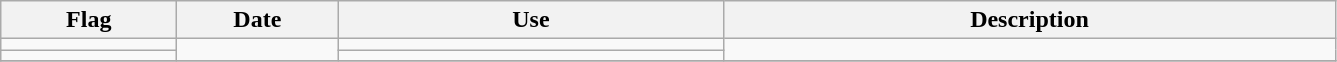<table class="wikitable" style="background:#f9f9f9">
<tr>
<th width="110">Flag</th>
<th width="100">Date</th>
<th width="250">Use</th>
<th width="400">Description</th>
</tr>
<tr>
<td></td>
<td rowspan="2"></td>
<td></td>
<td rowspan="2"></td>
</tr>
<tr>
<td></td>
<td></td>
</tr>
<tr>
</tr>
</table>
